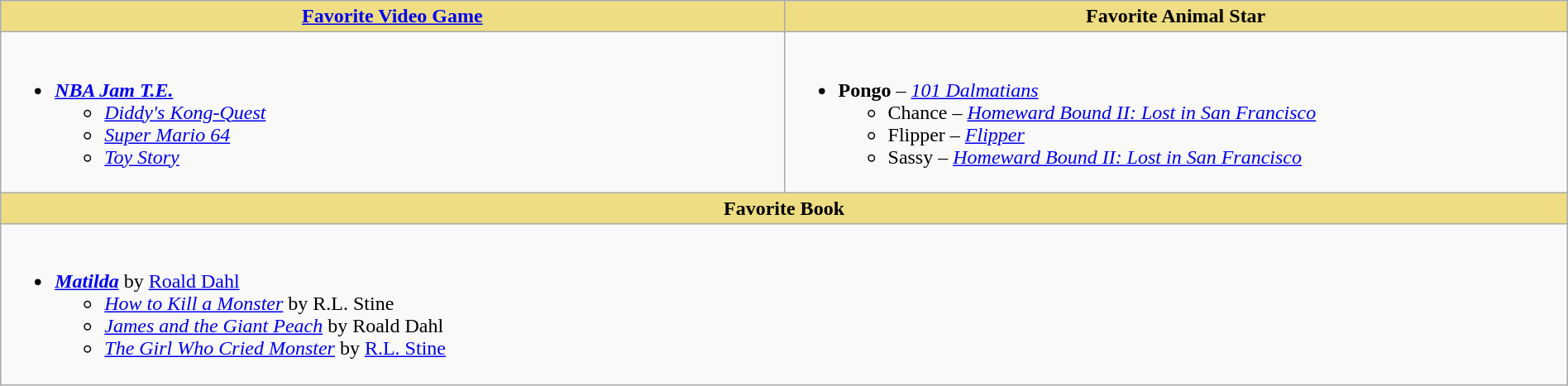<table class="wikitable" style="width:100%">
<tr>
<th style="background:#EEDD82; width:50%"><a href='#'>Favorite Video Game</a></th>
<th style="background:#EEDD82; width:50%">Favorite Animal Star</th>
</tr>
<tr>
<td valign="top"><br><ul><li><strong><em><a href='#'>NBA Jam T.E.</a></em></strong><ul><li><em><a href='#'>Diddy's Kong-Quest</a></em></li><li><em><a href='#'>Super Mario 64</a></em></li><li><em><a href='#'>Toy Story</a></em></li></ul></li></ul></td>
<td valign="top"><br><ul><li><strong>Pongo</strong> – <em><a href='#'>101 Dalmatians</a></em><ul><li>Chance – <em><a href='#'>Homeward Bound II: Lost in San Francisco</a></em></li><li>Flipper – <em><a href='#'>Flipper</a></em></li><li>Sassy – <em><a href='#'>Homeward Bound II: Lost in San Francisco</a></em></li></ul></li></ul></td>
</tr>
<tr>
<th style="background:#EEDD82;" colspan="2">Favorite Book</th>
</tr>
<tr>
<td colspan="2" valign="top"><br><ul><li><strong><em><a href='#'>Matilda</a></em></strong> by <a href='#'>Roald Dahl</a><ul><li><em><a href='#'>How to Kill a Monster</a></em> by R.L. Stine</li><li><em><a href='#'>James and the Giant Peach</a></em> by Roald Dahl</li><li><em><a href='#'>The Girl Who Cried Monster</a></em> by <a href='#'>R.L. Stine</a></li></ul></li></ul></td>
</tr>
</table>
